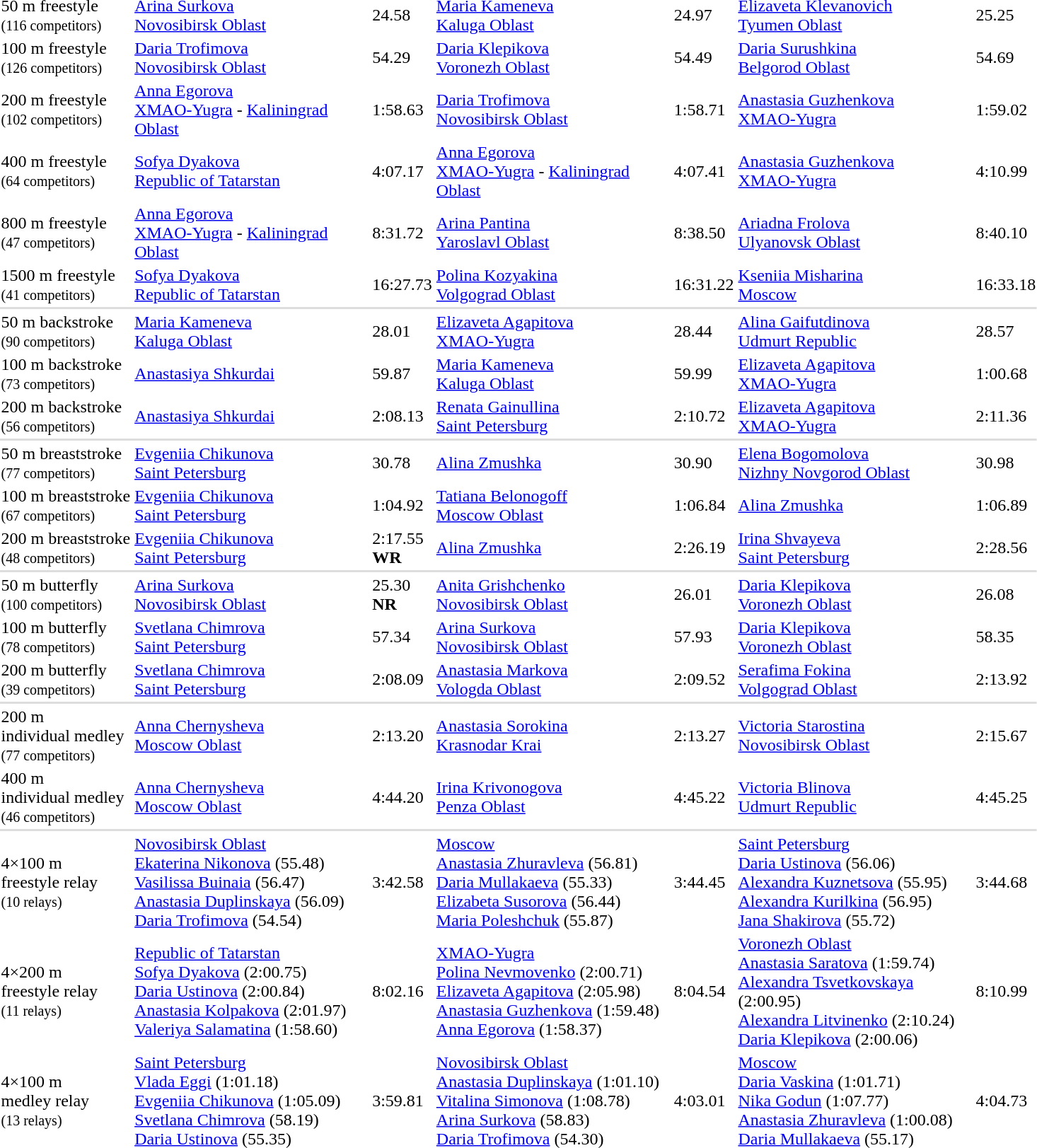<table>
<tr>
<td>50 m freestyle<br><small>(116 competitors)</small></td>
<td width=220><a href='#'>Arina Surkova</a><br><a href='#'>Novosibirsk Oblast</a></td>
<td>24.58</td>
<td width=220><a href='#'>Maria Kameneva</a><br><a href='#'>Kaluga Oblast</a></td>
<td>24.97</td>
<td width=220><a href='#'>Elizaveta Klevanovich</a><br><a href='#'>Tyumen Oblast</a></td>
<td>25.25</td>
</tr>
<tr>
<td>100 m freestyle<br><small>(126 competitors)</small></td>
<td width=220><a href='#'>Daria Trofimova</a><br><a href='#'>Novosibirsk Oblast</a></td>
<td>54.29</td>
<td width=220><a href='#'>Daria Klepikova</a><br><a href='#'>Voronezh Oblast</a></td>
<td>54.49</td>
<td width=220><a href='#'>Daria Surushkina</a><br><a href='#'>Belgorod Oblast</a></td>
<td>54.69</td>
</tr>
<tr>
<td>200 m freestyle<br><small>(102 competitors)</small></td>
<td width=220><a href='#'>Anna Egorova</a><br><a href='#'>XMAO-Yugra</a> - <a href='#'>Kaliningrad Oblast</a></td>
<td>1:58.63</td>
<td width=220><a href='#'>Daria Trofimova</a><br><a href='#'>Novosibirsk Oblast</a></td>
<td>1:58.71</td>
<td width=220><a href='#'>Anastasia Guzhenkova</a><br><a href='#'>XMAO-Yugra</a></td>
<td>1:59.02</td>
</tr>
<tr>
<td>400 m freestyle<br><small>(64 competitors)</small></td>
<td width=220><a href='#'>Sofya Dyakova</a><br><a href='#'>Republic of Tatarstan</a></td>
<td>4:07.17</td>
<td width=220><a href='#'>Anna Egorova</a><br><a href='#'>XMAO-Yugra</a> - <a href='#'>Kaliningrad Oblast</a></td>
<td>4:07.41</td>
<td width=220><a href='#'>Anastasia Guzhenkova</a><br><a href='#'>XMAO-Yugra</a></td>
<td>4:10.99</td>
</tr>
<tr>
<td>800 m freestyle<br><small>(47 competitors)</small></td>
<td width=220><a href='#'>Anna Egorova</a><br><a href='#'>XMAO-Yugra</a> - <a href='#'>Kaliningrad Oblast</a></td>
<td>8:31.72</td>
<td width=220><a href='#'>Arina Pantina</a><br><a href='#'>Yaroslavl Oblast</a></td>
<td>8:38.50</td>
<td width=220><a href='#'>Ariadna Frolova</a><br><a href='#'>Ulyanovsk Oblast</a></td>
<td>8:40.10</td>
</tr>
<tr>
<td>1500 m freestyle<br><small>(41 competitors)</small></td>
<td width=220><a href='#'>Sofya Dyakova</a><br><a href='#'>Republic of Tatarstan</a></td>
<td>16:27.73</td>
<td width=220><a href='#'>Polina Kozyakina</a><br><a href='#'>Volgograd Oblast</a></td>
<td>16:31.22</td>
<td width=220><a href='#'>Kseniia Misharina</a><br><a href='#'>Moscow</a></td>
<td>16:33.18</td>
</tr>
<tr bgcolor=#DDDDDD>
<td colspan=7></td>
</tr>
<tr>
<td>50 m backstroke<br><small>(90 competitors)</small></td>
<td width=220><a href='#'>Maria Kameneva</a><br><a href='#'>Kaluga Oblast</a></td>
<td>28.01</td>
<td width=220><a href='#'>Elizaveta Agapitova</a><br><a href='#'>XMAO-Yugra</a></td>
<td>28.44</td>
<td width=220><a href='#'>Alina Gaifutdinova</a><br><a href='#'>Udmurt Republic</a></td>
<td>28.57</td>
</tr>
<tr>
<td>100 m backstroke<br><small>(73 competitors)</small></td>
<td width=220><a href='#'>Anastasiya Shkurdai</a><br></td>
<td>59.87</td>
<td width=220><a href='#'>Maria Kameneva</a><br><a href='#'>Kaluga Oblast</a></td>
<td>59.99</td>
<td width=220><a href='#'>Elizaveta Agapitova</a><br><a href='#'>XMAO-Yugra</a></td>
<td>1:00.68</td>
</tr>
<tr>
<td>200 m backstroke<br><small>(56 competitors)</small></td>
<td width=220><a href='#'>Anastasiya Shkurdai</a><br></td>
<td>2:08.13</td>
<td width=220><a href='#'>Renata Gainullina</a><br><a href='#'>Saint Petersburg</a></td>
<td>2:10.72</td>
<td width=220><a href='#'>Elizaveta Agapitova</a><br><a href='#'>XMAO-Yugra</a></td>
<td>2:11.36</td>
</tr>
<tr bgcolor=#DDDDDD>
<td colspan=7></td>
</tr>
<tr>
<td>50 m breaststroke<br><small>(77 competitors)</small></td>
<td width=220><a href='#'>Evgeniia Chikunova</a><br><a href='#'>Saint Petersburg</a></td>
<td>30.78</td>
<td width=220><a href='#'>Alina Zmushka</a><br></td>
<td>30.90</td>
<td width=220><a href='#'>Elena Bogomolova</a><br><a href='#'>Nizhny Novgorod Oblast</a></td>
<td>30.98</td>
</tr>
<tr>
<td>100 m breaststroke<br><small>(67 competitors)</small></td>
<td width=220><a href='#'>Evgeniia Chikunova</a><br><a href='#'>Saint Petersburg</a></td>
<td>1:04.92</td>
<td width=220><a href='#'>Tatiana Belonogoff</a><br><a href='#'>Moscow Oblast</a></td>
<td>1:06.84</td>
<td width=220><a href='#'>Alina Zmushka</a><br></td>
<td>1:06.89</td>
</tr>
<tr>
<td>200 m breaststroke<br><small>(48 competitors)</small></td>
<td width=220><a href='#'>Evgeniia Chikunova</a><br><a href='#'>Saint Petersburg</a></td>
<td>2:17.55<br><strong>WR</strong></td>
<td width=220><a href='#'>Alina Zmushka</a><br></td>
<td>2:26.19</td>
<td width=220><a href='#'>Irina Shvayeva</a><br><a href='#'>Saint Petersburg</a></td>
<td>2:28.56</td>
</tr>
<tr bgcolor=#DDDDDD>
<td colspan=7></td>
</tr>
<tr>
<td>50 m butterfly<br><small>(100 competitors)</small></td>
<td width=220><a href='#'>Arina Surkova</a><br><a href='#'>Novosibirsk Oblast</a></td>
<td>25.30<br><strong>NR</strong></td>
<td width=220><a href='#'>Anita Grishchenko</a><br><a href='#'>Novosibirsk Oblast</a></td>
<td>26.01</td>
<td width=220><a href='#'>Daria Klepikova</a><br><a href='#'>Voronezh Oblast</a></td>
<td>26.08</td>
</tr>
<tr>
<td>100 m butterfly<br><small>(78 competitors)</small></td>
<td width=220><a href='#'>Svetlana Chimrova</a><br><a href='#'>Saint Petersburg</a></td>
<td>57.34</td>
<td width=220><a href='#'>Arina Surkova</a><br><a href='#'>Novosibirsk Oblast</a></td>
<td>57.93</td>
<td width=220><a href='#'>Daria Klepikova</a><br><a href='#'>Voronezh Oblast</a></td>
<td>58.35</td>
</tr>
<tr>
<td>200 m butterfly<br><small>(39 competitors)</small></td>
<td width=220><a href='#'>Svetlana Chimrova</a><br><a href='#'>Saint Petersburg</a></td>
<td>2:08.09</td>
<td width=220><a href='#'>Anastasia Markova</a><br><a href='#'>Vologda Oblast</a></td>
<td>2:09.52</td>
<td width=220><a href='#'>Serafima Fokina</a><br><a href='#'>Volgograd Oblast</a></td>
<td>2:13.92</td>
</tr>
<tr bgcolor=#DDDDDD>
<td colspan=7></td>
</tr>
<tr>
<td>200 m<br>individual medley<br><small>(77 competitors)</small></td>
<td width=220><a href='#'>Anna Chernysheva</a><br><a href='#'>Moscow Oblast</a></td>
<td>2:13.20</td>
<td width=220><a href='#'>Anastasia Sorokina</a><br><a href='#'>Krasnodar Krai</a></td>
<td>2:13.27</td>
<td width=220><a href='#'>Victoria Starostina</a><br><a href='#'>Novosibirsk Oblast</a></td>
<td>2:15.67</td>
</tr>
<tr>
<td>400 m<br>individual medley<br><small>(46 competitors)</small></td>
<td width=220><a href='#'>Anna Chernysheva</a><br><a href='#'>Moscow Oblast</a></td>
<td>4:44.20</td>
<td width=220><a href='#'>Irina Krivonogova</a><br><a href='#'>Penza Oblast</a></td>
<td>4:45.22</td>
<td width=220><a href='#'>Victoria Blinova</a><br><a href='#'>Udmurt Republic</a></td>
<td>4:45.25</td>
</tr>
<tr bgcolor=#DDDDDD>
<td colspan=7></td>
</tr>
<tr>
<td>4×100 m<br>freestyle relay<br><small>(10 relays)</small></td>
<td width=220><a href='#'>Novosibirsk Oblast</a><br><a href='#'>Ekaterina Nikonova</a> (55.48)<br><a href='#'>Vasilissa Buinaia</a> (56.47)<br><a href='#'>Anastasia Duplinskaya</a> (56.09)<br><a href='#'>Daria Trofimova</a> (54.54)</td>
<td>3:42.58</td>
<td width=220><a href='#'>Moscow</a><br><a href='#'>Anastasia Zhuravleva</a> (56.81)<br><a href='#'>Daria Mullakaeva</a> (55.33)<br><a href='#'>Elizabeta Susorova</a> (56.44)<br><a href='#'>Maria Poleshchuk</a> (55.87)</td>
<td>3:44.45</td>
<td width=220><a href='#'>Saint Petersburg</a><br><a href='#'>Daria Ustinova</a> (56.06)<br><a href='#'>Alexandra Kuznetsova</a> (55.95)<br><a href='#'>Alexandra Kurilkina</a> (56.95)<br><a href='#'>Jana Shakirova</a> (55.72)</td>
<td>3:44.68</td>
</tr>
<tr>
<td>4×200 m<br>freestyle relay<br><small>(11 relays)</small></td>
<td width=220><a href='#'>Republic of Tatarstan</a><br><a href='#'>Sofya Dyakova</a> (2:00.75)<br><a href='#'>Daria Ustinova</a> (2:00.84)<br><a href='#'>Anastasia Kolpakova</a> (2:01.97)<br><a href='#'>Valeriya Salamatina</a> (1:58.60)</td>
<td>8:02.16</td>
<td width=220><a href='#'>XMAO-Yugra</a><br><a href='#'>Polina Nevmovenko</a> (2:00.71)<br><a href='#'>Elizaveta Agapitova</a> (2:05.98)<br><a href='#'>Anastasia Guzhenkova</a> (1:59.48)<br><a href='#'>Anna Egorova</a> (1:58.37)</td>
<td>8:04.54</td>
<td width=220><a href='#'>Voronezh Oblast</a><br><a href='#'>Anastasia Saratova</a> (1:59.74)<br><a href='#'>Alexandra Tsvetkovskaya</a> (2:00.95)<br><a href='#'>Alexandra Litvinenko</a> (2:10.24)<br><a href='#'>Daria Klepikova</a> (2:00.06)</td>
<td>8:10.99</td>
</tr>
<tr>
<td>4×100 m<br>medley relay<br><small>(13 relays)</small></td>
<td width=220><a href='#'>Saint Petersburg</a><br><a href='#'>Vlada Eggi</a> (1:01.18)<br><a href='#'>Evgeniia Chikunova</a> (1:05.09)<br><a href='#'>Svetlana Chimrova</a> (58.19)<br><a href='#'>Daria Ustinova</a> (55.35)</td>
<td>3:59.81</td>
<td width=220><a href='#'>Novosibirsk Oblast</a><br><a href='#'>Anastasia Duplinskaya</a> (1:01.10)<br><a href='#'>Vitalina Simonova</a> (1:08.78)<br><a href='#'>Arina Surkova</a> (58.83)<br><a href='#'>Daria Trofimova</a> (54.30)</td>
<td>4:03.01</td>
<td width=220><a href='#'>Moscow</a><br><a href='#'>Daria Vaskina</a> (1:01.71)<br><a href='#'>Nika Godun</a> (1:07.77)<br><a href='#'>Anastasia Zhuravleva</a> (1:00.08)<br><a href='#'>Daria Mullakaeva</a> (55.17)</td>
<td>4:04.73</td>
</tr>
</table>
